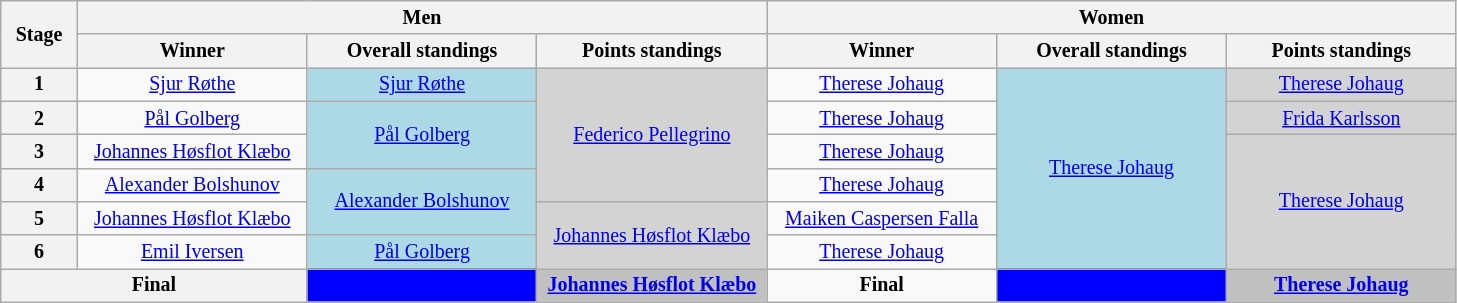<table class="wikitable" style="text-align: center; font-size:smaller">
<tr>
<th scope="col" style="width:5%;" rowspan="2">Stage</th>
<th scope="col" style="width:45%;" colspan="3">Men</th>
<th scope="col" style="width:45%;" colspan="3">Women</th>
</tr>
<tr>
<th scope="col" style="width:15%;">Winner</th>
<th scope="col" style="width:15%;">Overall standings<br></th>
<th scope="col" style="width:15%;">Points standings<br></th>
<th scope="col" style="width:15%;">Winner</th>
<th scope="col" style="width:15%;">Overall standings<br></th>
<th scope="col" style="width:15%;">Points standings<br></th>
</tr>
<tr>
<th scope="row">1</th>
<td><a href='#'>Sjur Røthe</a></td>
<td style="background:lightblue;"><a href='#'>Sjur Røthe</a></td>
<td style="background:lightgrey;" rowspan=4><a href='#'>Federico Pellegrino</a></td>
<td><a href='#'>Therese Johaug</a></td>
<td style="background:lightblue;" rowspan=6><a href='#'>Therese Johaug</a></td>
<td style="background:lightgrey;"><a href='#'>Therese Johaug</a></td>
</tr>
<tr>
<th scope="row">2</th>
<td><a href='#'>Pål Golberg</a></td>
<td style="background:lightblue;" rowspan=2><a href='#'>Pål Golberg</a></td>
<td><a href='#'>Therese Johaug</a></td>
<td style="background:lightgrey;"><a href='#'>Frida Karlsson</a></td>
</tr>
<tr>
<th scope="row">3</th>
<td><a href='#'>Johannes Høsflot Klæbo</a></td>
<td><a href='#'>Therese Johaug</a></td>
<td style="background:lightgrey;" rowspan=4><a href='#'>Therese Johaug</a></td>
</tr>
<tr>
<th scope="row">4</th>
<td><a href='#'>Alexander Bolshunov</a></td>
<td style="background:lightblue;" rowspan=2><a href='#'>Alexander Bolshunov</a></td>
<td><a href='#'>Therese Johaug</a></td>
</tr>
<tr>
<th scope="row">5</th>
<td><a href='#'>Johannes Høsflot Klæbo</a></td>
<td style="background:lightgrey;" rowspan=2><a href='#'>Johannes Høsflot Klæbo</a></td>
<td><a href='#'>Maiken Caspersen Falla</a></td>
</tr>
<tr>
<th scope="row">6</th>
<td><a href='#'>Emil Iversen</a></td>
<td style="background:lightblue;"><a href='#'>Pål Golberg</a></td>
<td><a href='#'>Therese Johaug</a></td>
</tr>
<tr>
<th colspan="2">Final</th>
<td style="background:blue;"><strong></strong></td>
<th style="background:silver;"><a href='#'>Johannes Høsflot Klæbo</a></th>
<td><strong>Final</strong></td>
<td style="background:blue;"><strong></strong></td>
<th style="background:silver;"><a href='#'>Therese Johaug</a></th>
</tr>
</table>
